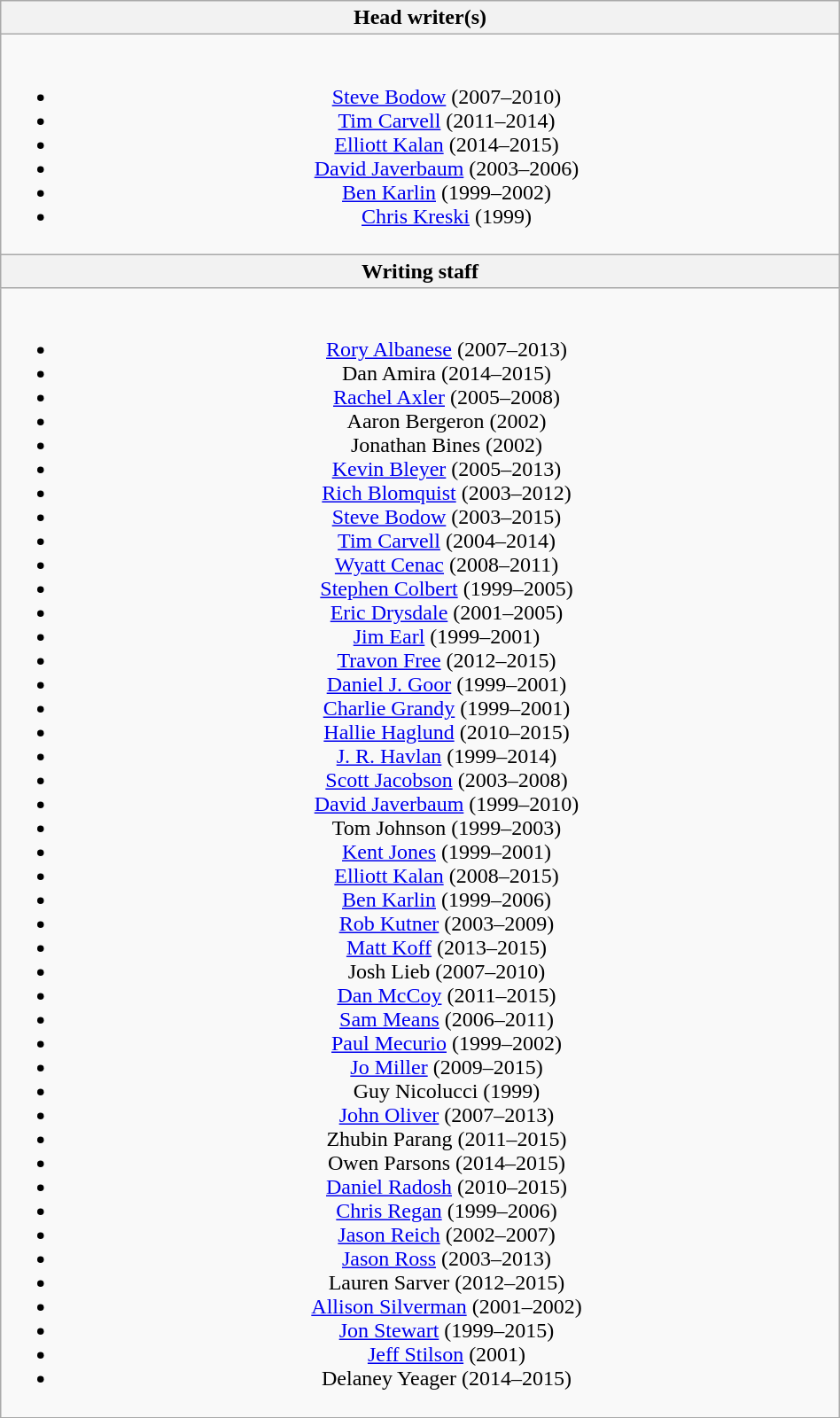<table class="wikitable plainrowheaders"  style="text-align:center; width:50%;">
<tr>
<th><strong>Head writer(s)</strong></th>
</tr>
<tr>
<td><br><ul><li><a href='#'>Steve Bodow</a> (2007–2010)</li><li><a href='#'>Tim Carvell</a> (2011–2014)</li><li><a href='#'>Elliott Kalan</a> (2014–2015)</li><li><a href='#'>David Javerbaum</a> (2003–2006)</li><li><a href='#'>Ben Karlin</a> (1999–2002)</li><li><a href='#'>Chris Kreski</a> (1999)</li></ul></td>
</tr>
<tr>
<th><strong>Writing staff</strong></th>
</tr>
<tr>
<td><br><ul><li><a href='#'>Rory Albanese</a> (2007–2013)</li><li>Dan Amira (2014–2015)</li><li><a href='#'>Rachel Axler</a> (2005–2008)</li><li>Aaron Bergeron (2002)</li><li>Jonathan Bines (2002)</li><li><a href='#'>Kevin Bleyer</a> (2005–2013)</li><li><a href='#'>Rich Blomquist</a> (2003–2012)</li><li><a href='#'>Steve Bodow</a> (2003–2015)</li><li><a href='#'>Tim Carvell</a> (2004–2014)</li><li><a href='#'>Wyatt Cenac</a> (2008–2011)</li><li><a href='#'>Stephen Colbert</a> (1999–2005)</li><li><a href='#'>Eric Drysdale</a> (2001–2005)</li><li><a href='#'>Jim Earl</a> (1999–2001)</li><li><a href='#'>Travon Free</a> (2012–2015)</li><li><a href='#'>Daniel J. Goor</a> (1999–2001)</li><li><a href='#'>Charlie Grandy</a> (1999–2001)</li><li><a href='#'>Hallie Haglund</a> (2010–2015)</li><li><a href='#'>J. R. Havlan</a> (1999–2014)</li><li><a href='#'>Scott Jacobson</a> (2003–2008)</li><li><a href='#'>David Javerbaum</a> (1999–2010)</li><li>Tom Johnson (1999–2003)</li><li><a href='#'>Kent Jones</a> (1999–2001)</li><li><a href='#'>Elliott Kalan</a> (2008–2015)</li><li><a href='#'>Ben Karlin</a> (1999–2006)</li><li><a href='#'>Rob Kutner</a> (2003–2009)</li><li><a href='#'>Matt Koff</a> (2013–2015)</li><li>Josh Lieb (2007–2010)</li><li><a href='#'>Dan McCoy</a> (2011–2015)</li><li><a href='#'>Sam Means</a> (2006–2011)</li><li><a href='#'>Paul Mecurio</a> (1999–2002)</li><li><a href='#'>Jo Miller</a> (2009–2015)</li><li>Guy Nicolucci (1999)</li><li><a href='#'>John Oliver</a> (2007–2013)</li><li>Zhubin Parang (2011–2015)</li><li>Owen Parsons (2014–2015)</li><li><a href='#'>Daniel Radosh</a> (2010–2015)</li><li><a href='#'>Chris Regan</a> (1999–2006)</li><li><a href='#'>Jason Reich</a> (2002–2007)</li><li><a href='#'>Jason Ross</a> (2003–2013)</li><li>Lauren Sarver (2012–2015)</li><li><a href='#'>Allison Silverman</a> (2001–2002)</li><li><a href='#'>Jon Stewart</a> (1999–2015)</li><li><a href='#'>Jeff Stilson</a> (2001)</li><li>Delaney Yeager (2014–2015)</li></ul></td>
</tr>
</table>
